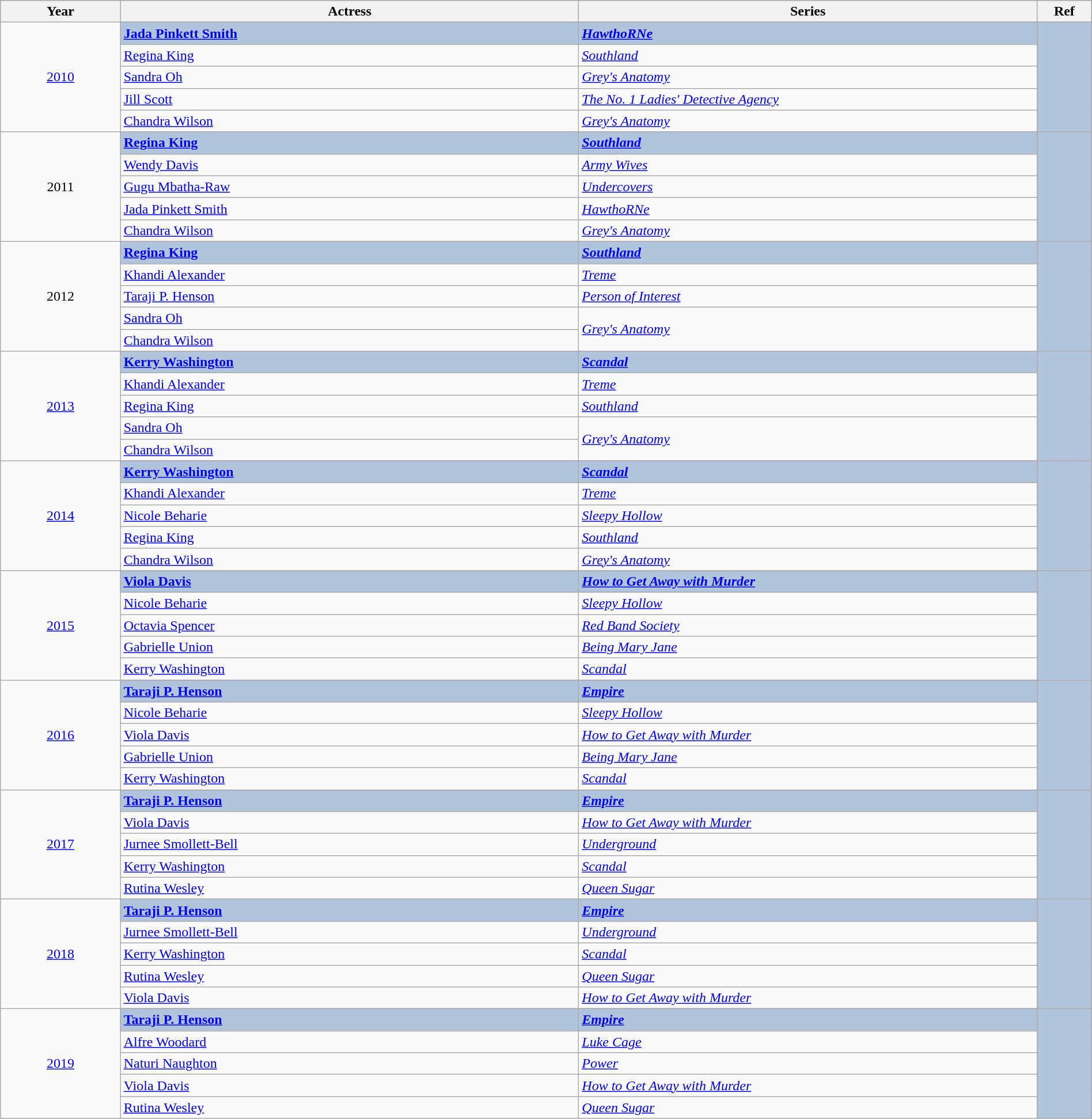<table class="wikitable" style="width:100%;">
<tr style="background:#bebebe;">
<th style="width:11%;">Year</th>
<th style="width:42%;">Actress</th>
<th style="width:42%;">Series</th>
<th style="width:5%;">Ref</th>
</tr>
<tr>
<td rowspan="6" align="center"><a href='#'>2010</a></td>
</tr>
<tr style="background:#B0C4DE">
<td><strong><a href='#'>Jada Pinkett Smith</a></strong></td>
<td><strong><em><a href='#'>HawthoRNe</a></em></strong></td>
<td rowspan="6" align="center"></td>
</tr>
<tr>
<td><a href='#'>Regina King</a></td>
<td><em><a href='#'>Southland</a></em></td>
</tr>
<tr>
<td><a href='#'>Sandra Oh</a></td>
<td><em><a href='#'>Grey's Anatomy</a></em></td>
</tr>
<tr>
<td><a href='#'>Jill Scott</a></td>
<td><em><a href='#'>The No. 1 Ladies' Detective Agency</a></em></td>
</tr>
<tr>
<td><a href='#'>Chandra Wilson</a></td>
<td><em><a href='#'>Grey's Anatomy</a></em></td>
</tr>
<tr>
<td rowspan="6" align="center">2011</td>
</tr>
<tr style="background:#B0C4DE">
<td><strong><a href='#'>Regina King</a></strong></td>
<td><strong><em><a href='#'>Southland</a></em></strong></td>
<td rowspan="6" align="center"></td>
</tr>
<tr>
<td><a href='#'>Wendy Davis</a></td>
<td><em><a href='#'>Army Wives</a></em></td>
</tr>
<tr>
<td><a href='#'>Gugu Mbatha-Raw</a></td>
<td><em><a href='#'>Undercovers</a></em></td>
</tr>
<tr>
<td><a href='#'>Jada Pinkett Smith</a></td>
<td><em><a href='#'>HawthoRNe</a></em></td>
</tr>
<tr>
<td><a href='#'>Chandra Wilson</a></td>
<td><em><a href='#'>Grey's Anatomy</a></em></td>
</tr>
<tr>
<td rowspan="6" align="center">2012</td>
</tr>
<tr style="background:#B0C4DE">
<td><strong><a href='#'>Regina King</a></strong></td>
<td><strong><em><a href='#'>Southland</a></em></strong></td>
<td rowspan="6" align="center"></td>
</tr>
<tr>
<td><a href='#'>Khandi Alexander</a></td>
<td><em><a href='#'>Treme</a></em></td>
</tr>
<tr>
<td><a href='#'>Taraji P. Henson</a></td>
<td><em><a href='#'>Person of Interest</a></em></td>
</tr>
<tr>
<td><a href='#'>Sandra Oh</a></td>
<td rowspan="2"><em><a href='#'>Grey's Anatomy</a></em></td>
</tr>
<tr>
<td><a href='#'>Chandra Wilson</a></td>
</tr>
<tr>
<td rowspan="6" align="center"><a href='#'>2013</a></td>
</tr>
<tr style="background:#B0C4DE">
<td><strong><a href='#'>Kerry Washington</a></strong></td>
<td><strong><em><a href='#'>Scandal</a></em></strong></td>
<td rowspan="6" align="center"></td>
</tr>
<tr>
<td><a href='#'>Khandi Alexander</a></td>
<td><em><a href='#'>Treme</a></em></td>
</tr>
<tr>
<td><a href='#'>Regina King</a></td>
<td><em><a href='#'>Southland</a></em></td>
</tr>
<tr>
<td><a href='#'>Sandra Oh</a></td>
<td rowspan="2"><em><a href='#'>Grey's Anatomy</a></em></td>
</tr>
<tr>
<td><a href='#'>Chandra Wilson</a></td>
</tr>
<tr>
<td rowspan="6" align="center"><a href='#'>2014</a></td>
</tr>
<tr style="background:#B0C4DE">
<td><strong><a href='#'>Kerry Washington</a></strong></td>
<td><strong><em><a href='#'>Scandal</a></em></strong></td>
<td rowspan="6" align="center"></td>
</tr>
<tr>
<td><a href='#'>Khandi Alexander</a></td>
<td><em><a href='#'>Treme</a></em></td>
</tr>
<tr>
<td><a href='#'>Nicole Beharie</a></td>
<td><em><a href='#'>Sleepy Hollow</a></em></td>
</tr>
<tr>
<td><a href='#'>Regina King</a></td>
<td><em><a href='#'>Southland</a></em></td>
</tr>
<tr>
<td><a href='#'>Chandra Wilson</a></td>
<td><em><a href='#'>Grey's Anatomy</a></em></td>
</tr>
<tr>
<td rowspan="6" align="center"><a href='#'>2015</a></td>
</tr>
<tr style="background:#B0C4DE">
<td><strong><a href='#'>Viola Davis</a></strong></td>
<td><strong><em><a href='#'>How to Get Away with Murder</a></em></strong></td>
<td rowspan="6" align="center"></td>
</tr>
<tr>
<td><a href='#'>Nicole Beharie</a></td>
<td><em><a href='#'>Sleepy Hollow</a></em></td>
</tr>
<tr>
<td><a href='#'>Octavia Spencer</a></td>
<td><em><a href='#'>Red Band Society</a></em></td>
</tr>
<tr>
<td><a href='#'>Gabrielle Union</a></td>
<td><em><a href='#'>Being Mary Jane</a></em></td>
</tr>
<tr>
<td><a href='#'>Kerry Washington</a></td>
<td><em><a href='#'>Scandal</a></em></td>
</tr>
<tr>
<td rowspan="6" align="center"><a href='#'>2016</a></td>
</tr>
<tr style="background:#B0C4DE">
<td><strong><a href='#'>Taraji P. Henson</a></strong></td>
<td><strong><em><a href='#'>Empire</a></em></strong></td>
<td rowspan="6" align="center"></td>
</tr>
<tr>
<td><a href='#'>Nicole Beharie</a></td>
<td><em><a href='#'>Sleepy Hollow</a></em></td>
</tr>
<tr>
<td><a href='#'>Viola Davis</a></td>
<td><em><a href='#'>How to Get Away with Murder</a></em></td>
</tr>
<tr>
<td><a href='#'>Gabrielle Union</a></td>
<td><em><a href='#'>Being Mary Jane</a></em></td>
</tr>
<tr>
<td><a href='#'>Kerry Washington</a></td>
<td><em><a href='#'>Scandal</a></em></td>
</tr>
<tr>
<td rowspan="6" align="center"><a href='#'>2017</a></td>
</tr>
<tr style="background:#B0C4DE">
<td><strong><a href='#'>Taraji P. Henson</a></strong></td>
<td><strong><em><a href='#'>Empire</a></em></strong></td>
<td rowspan="6" align="center"></td>
</tr>
<tr>
<td><a href='#'>Viola Davis</a></td>
<td><em><a href='#'>How to Get Away with Murder</a></em></td>
</tr>
<tr>
<td><a href='#'>Jurnee Smollett-Bell</a></td>
<td><em><a href='#'>Underground</a></em></td>
</tr>
<tr>
<td><a href='#'>Kerry Washington</a></td>
<td><em><a href='#'>Scandal</a></em></td>
</tr>
<tr>
<td><a href='#'>Rutina Wesley</a></td>
<td><em><a href='#'>Queen Sugar</a></em></td>
</tr>
<tr>
<td rowspan="6" align="center"><a href='#'>2018</a></td>
</tr>
<tr style="background:#B0C4DE">
<td><strong><a href='#'>Taraji P. Henson</a></strong></td>
<td><strong><em><a href='#'>Empire</a></em></strong></td>
<td rowspan="6" align="center"></td>
</tr>
<tr>
<td><a href='#'>Jurnee Smollett-Bell</a></td>
<td><em><a href='#'>Underground</a></em></td>
</tr>
<tr>
<td><a href='#'>Kerry Washington</a></td>
<td><em><a href='#'>Scandal</a></em></td>
</tr>
<tr>
<td><a href='#'>Rutina Wesley</a></td>
<td><em><a href='#'>Queen Sugar</a></em></td>
</tr>
<tr>
<td><a href='#'>Viola Davis</a></td>
<td><em><a href='#'>How to Get Away with Murder</a></em></td>
</tr>
<tr>
<td rowspan="6" align="center"><a href='#'>2019</a></td>
</tr>
<tr style="background:#B0C4DE">
<td><strong><a href='#'>Taraji P. Henson</a></strong></td>
<td><strong><em><a href='#'>Empire</a></em></strong></td>
<td rowspan="6" align="center"></td>
</tr>
<tr>
<td><a href='#'>Alfre Woodard</a></td>
<td><em><a href='#'>Luke Cage</a></em></td>
</tr>
<tr>
<td><a href='#'>Naturi Naughton</a></td>
<td><em><a href='#'>Power</a></em></td>
</tr>
<tr>
<td><a href='#'>Viola Davis</a></td>
<td><em><a href='#'>How to Get Away with Murder</a></em></td>
</tr>
<tr>
<td><a href='#'>Rutina Wesley</a></td>
<td><em><a href='#'>Queen Sugar</a></em></td>
</tr>
</table>
